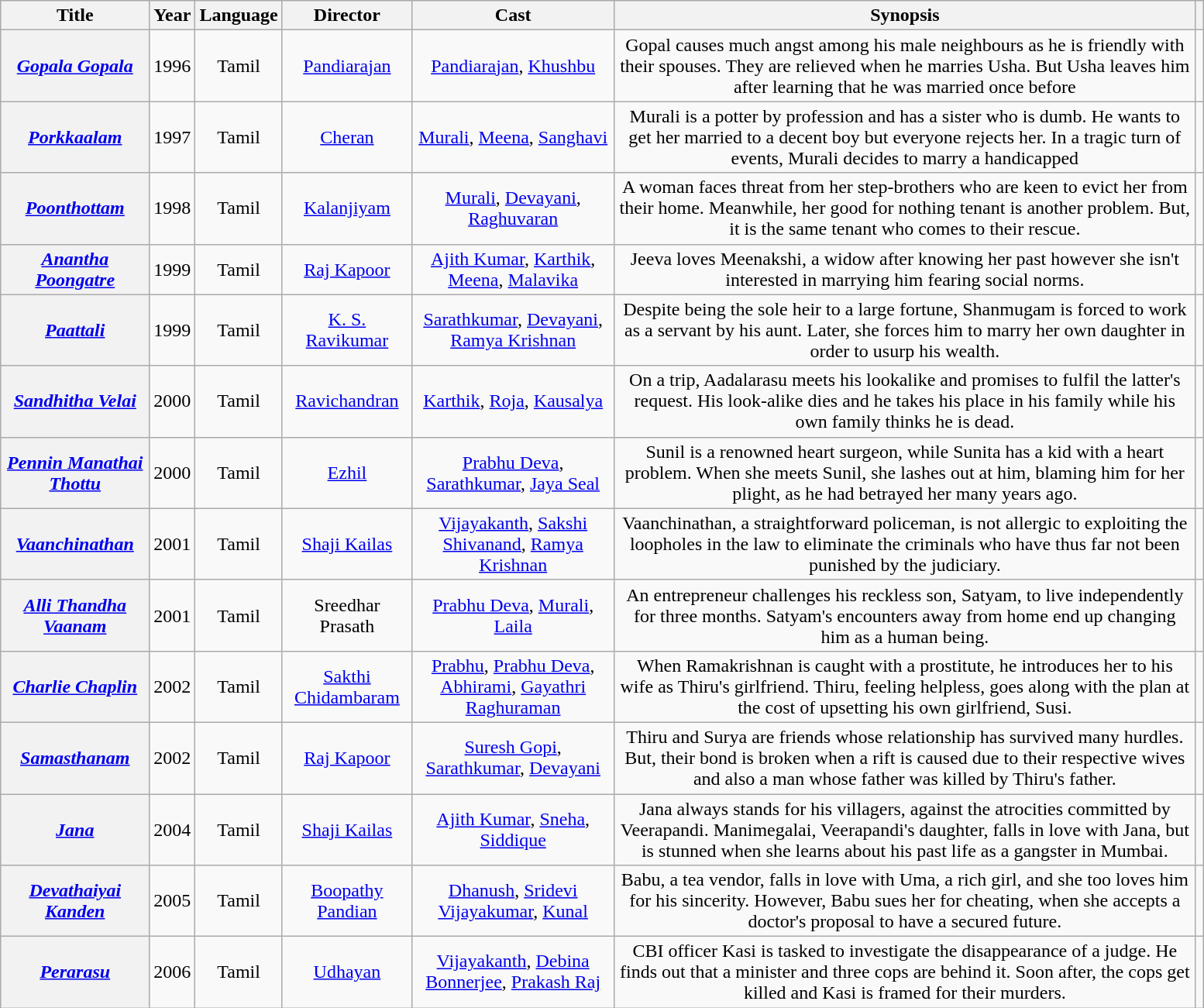<table class="wikitable plainrowheaders sortable" style="width: 82%; text-align: center;">
<tr>
<th scope="col">Title</th>
<th scope="col">Year</th>
<th scope="col">Language</th>
<th scope="col">Director</th>
<th scope="col">Cast</th>
<th scope="col" class="unsortable">Synopsis</th>
<th scope="col" class="unsortable"></th>
</tr>
<tr>
<th scope="row"><em><a href='#'>Gopala Gopala</a></em></th>
<td>1996</td>
<td>Tamil</td>
<td><a href='#'>Pandiarajan</a></td>
<td><a href='#'>Pandiarajan</a>, <a href='#'>Khushbu</a></td>
<td>Gopal causes much angst among his male neighbours as he is friendly with their spouses. They are relieved when he marries Usha. But Usha leaves him after learning that he was married once before</td>
<td></td>
</tr>
<tr>
<th scope="row"><em><a href='#'>Porkkaalam</a></em></th>
<td>1997</td>
<td>Tamil</td>
<td><a href='#'>Cheran</a></td>
<td><a href='#'>Murali</a>, <a href='#'>Meena</a>, <a href='#'>Sanghavi</a></td>
<td>Murali is a potter by profession and has a sister who is dumb. He wants to get her married to a decent boy but everyone rejects her. In a tragic turn of events, Murali decides to marry a handicapped</td>
<td></td>
</tr>
<tr>
<th scope="row"><em><a href='#'>Poonthottam</a></em></th>
<td>1998</td>
<td>Tamil</td>
<td><a href='#'>Kalanjiyam</a></td>
<td><a href='#'>Murali</a>, <a href='#'>Devayani</a>, <a href='#'>Raghuvaran</a></td>
<td>A woman faces threat from her step-brothers who are keen to evict her from their home. Meanwhile, her good for nothing tenant is another problem. But, it is the same tenant who comes to their rescue.</td>
<td></td>
</tr>
<tr>
<th scope="row"><em><a href='#'>Anantha Poongatre</a></em></th>
<td>1999</td>
<td>Tamil</td>
<td><a href='#'>Raj Kapoor</a></td>
<td><a href='#'>Ajith Kumar</a>, <a href='#'>Karthik</a>, <a href='#'>Meena</a>, <a href='#'>Malavika</a></td>
<td>Jeeva loves Meenakshi, a widow after knowing her past however she isn't interested in marrying him fearing social norms.</td>
<td></td>
</tr>
<tr>
<th scope="row"><em><a href='#'>Paattali</a></em></th>
<td>1999</td>
<td>Tamil</td>
<td><a href='#'>K. S. Ravikumar</a></td>
<td><a href='#'>Sarathkumar</a>, <a href='#'>Devayani</a>, <a href='#'>Ramya Krishnan</a></td>
<td>Despite being the sole heir to a large fortune, Shanmugam is forced to work as a servant by his aunt. Later, she forces him to marry her own daughter in order to usurp his wealth.</td>
<td></td>
</tr>
<tr>
<th scope="row"><em><a href='#'>Sandhitha Velai</a></em></th>
<td>2000</td>
<td>Tamil</td>
<td><a href='#'>Ravichandran</a></td>
<td><a href='#'>Karthik</a>, <a href='#'>Roja</a>, <a href='#'>Kausalya</a></td>
<td>On a trip, Aadalarasu meets his lookalike and promises to fulfil the latter's request. His look-alike dies and he takes his place in his family while his own family thinks he is dead.</td>
<td></td>
</tr>
<tr>
<th scope="row"><em><a href='#'>Pennin Manathai Thottu</a></em></th>
<td>2000</td>
<td>Tamil</td>
<td><a href='#'>Ezhil</a></td>
<td><a href='#'>Prabhu Deva</a>, <a href='#'>Sarathkumar</a>, <a href='#'>Jaya Seal</a></td>
<td>Sunil is a renowned heart surgeon, while Sunita has a kid with a heart problem. When she meets Sunil, she lashes out at him, blaming him for her plight, as he had betrayed her many years ago.</td>
<td></td>
</tr>
<tr>
<th scope="row"><em><a href='#'>Vaanchinathan</a></em></th>
<td>2001</td>
<td>Tamil</td>
<td><a href='#'>Shaji Kailas</a></td>
<td><a href='#'>Vijayakanth</a>, <a href='#'>Sakshi Shivanand</a>, <a href='#'>Ramya Krishnan</a></td>
<td>Vaanchinathan, a straightforward policeman, is not allergic to exploiting the loopholes in the law to eliminate the criminals who have thus far not been punished by the judiciary.</td>
<td></td>
</tr>
<tr>
<th scope="row"><em><a href='#'>Alli Thandha Vaanam</a></em></th>
<td>2001</td>
<td>Tamil</td>
<td>Sreedhar Prasath</td>
<td><a href='#'>Prabhu Deva</a>, <a href='#'>Murali</a>, <a href='#'>Laila</a></td>
<td>An entrepreneur challenges his reckless son, Satyam, to live independently for three months. Satyam's encounters away from home end up changing him as a human being.</td>
<td></td>
</tr>
<tr>
<th scope="row"><em><a href='#'>Charlie Chaplin</a></em></th>
<td>2002</td>
<td>Tamil</td>
<td><a href='#'>Sakthi Chidambaram</a></td>
<td><a href='#'>Prabhu</a>, <a href='#'>Prabhu Deva</a>, <a href='#'>Abhirami</a>, <a href='#'>Gayathri Raghuraman</a></td>
<td>When Ramakrishnan is caught with a prostitute, he introduces her to his wife as Thiru's girlfriend. Thiru, feeling helpless, goes along with the plan at the cost of upsetting his own girlfriend, Susi.</td>
<td></td>
</tr>
<tr>
<th scope="row"><em><a href='#'>Samasthanam</a></em></th>
<td>2002</td>
<td>Tamil</td>
<td><a href='#'>Raj Kapoor</a></td>
<td><a href='#'>Suresh Gopi</a>, <a href='#'>Sarathkumar</a>, <a href='#'>Devayani</a></td>
<td>Thiru and Surya are friends whose relationship has survived many hurdles. But, their bond is broken when a rift is caused due to their respective wives and also a man whose father was killed by Thiru's father.</td>
<td></td>
</tr>
<tr>
<th scope="row"><em><a href='#'>Jana</a></em></th>
<td>2004</td>
<td>Tamil</td>
<td><a href='#'>Shaji Kailas</a></td>
<td><a href='#'>Ajith Kumar</a>, <a href='#'>Sneha</a>, <a href='#'>Siddique</a></td>
<td>Jana always stands for his villagers, against the atrocities committed by Veerapandi. Manimegalai, Veerapandi's daughter, falls in love with Jana, but is stunned when she learns about his past life as a gangster in Mumbai.</td>
<td></td>
</tr>
<tr>
<th scope="row"><em><a href='#'>Devathaiyai Kanden</a></em></th>
<td>2005</td>
<td>Tamil</td>
<td><a href='#'>Boopathy Pandian</a></td>
<td><a href='#'>Dhanush</a>, <a href='#'>Sridevi Vijayakumar</a>, <a href='#'>Kunal</a></td>
<td>Babu, a tea vendor, falls in love with Uma, a rich girl, and she too loves him for his sincerity. However, Babu sues her for cheating, when she accepts a doctor's proposal to have a secured future.</td>
<td></td>
</tr>
<tr>
<th scope="row"><em><a href='#'>Perarasu</a></em></th>
<td>2006</td>
<td>Tamil</td>
<td><a href='#'>Udhayan</a></td>
<td><a href='#'>Vijayakanth</a>, <a href='#'>Debina Bonnerjee</a>, <a href='#'>Prakash Raj</a></td>
<td>CBI officer Kasi is tasked to investigate the disappearance of a judge. He finds out that a minister and three cops are behind it. Soon after, the cops get killed and Kasi is framed for their murders.</td>
<td></td>
</tr>
</table>
